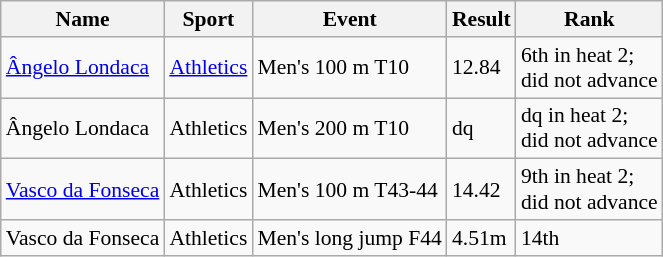<table class="wikitable sortable" style="font-size:90%">
<tr>
<th>Name</th>
<th>Sport</th>
<th>Event</th>
<th>Result</th>
<th>Rank</th>
</tr>
<tr>
<td><a href='#'>Ângelo Londaca</a></td>
<td><a href='#'>Athletics</a></td>
<td>Men's 100 m T10</td>
<td>12.84</td>
<td>6th in heat 2;<br>did not advance</td>
</tr>
<tr>
<td>Ângelo Londaca</td>
<td>Athletics</td>
<td>Men's 200 m T10</td>
<td>dq</td>
<td>dq in heat 2;<br>did not advance</td>
</tr>
<tr>
<td><a href='#'>Vasco da Fonseca</a></td>
<td>Athletics</td>
<td>Men's 100 m T43-44</td>
<td>14.42</td>
<td>9th in heat 2;<br>did not advance</td>
</tr>
<tr>
<td>Vasco da Fonseca</td>
<td>Athletics</td>
<td>Men's long jump F44</td>
<td>4.51m</td>
<td>14th</td>
</tr>
</table>
